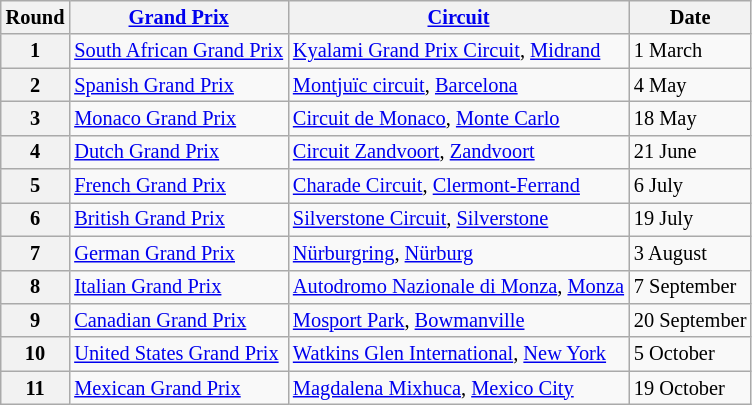<table class="wikitable" style="font-size:85%">
<tr>
<th>Round</th>
<th><a href='#'>Grand Prix</a></th>
<th><a href='#'>Circuit</a></th>
<th>Date</th>
</tr>
<tr>
<th>1</th>
<td><a href='#'>South African Grand Prix</a></td>
<td> <a href='#'>Kyalami Grand Prix Circuit</a>, <a href='#'>Midrand</a></td>
<td>1 March</td>
</tr>
<tr>
<th>2</th>
<td><a href='#'>Spanish Grand Prix</a></td>
<td> <a href='#'>Montjuïc circuit</a>, <a href='#'>Barcelona</a></td>
<td>4 May</td>
</tr>
<tr>
<th>3</th>
<td><a href='#'>Monaco Grand Prix</a></td>
<td> <a href='#'>Circuit de Monaco</a>, <a href='#'>Monte Carlo</a></td>
<td>18 May</td>
</tr>
<tr>
<th>4</th>
<td><a href='#'>Dutch Grand Prix</a></td>
<td> <a href='#'>Circuit Zandvoort</a>, <a href='#'>Zandvoort</a></td>
<td>21 June</td>
</tr>
<tr>
<th>5</th>
<td><a href='#'>French Grand Prix</a></td>
<td> <a href='#'>Charade Circuit</a>, <a href='#'>Clermont-Ferrand</a></td>
<td>6 July</td>
</tr>
<tr>
<th>6</th>
<td><a href='#'>British Grand Prix</a></td>
<td> <a href='#'>Silverstone Circuit</a>, <a href='#'>Silverstone</a></td>
<td>19 July</td>
</tr>
<tr>
<th>7</th>
<td><a href='#'>German Grand Prix</a></td>
<td> <a href='#'>Nürburgring</a>, <a href='#'>Nürburg</a></td>
<td>3 August</td>
</tr>
<tr>
<th>8</th>
<td><a href='#'>Italian Grand Prix</a></td>
<td> <a href='#'>Autodromo Nazionale di Monza</a>, <a href='#'>Monza</a></td>
<td>7 September</td>
</tr>
<tr>
<th>9</th>
<td><a href='#'>Canadian Grand Prix</a></td>
<td> <a href='#'>Mosport Park</a>, <a href='#'>Bowmanville</a></td>
<td>20 September</td>
</tr>
<tr>
<th>10</th>
<td><a href='#'>United States Grand Prix</a></td>
<td> <a href='#'>Watkins Glen International</a>, <a href='#'>New York</a></td>
<td>5 October</td>
</tr>
<tr>
<th>11</th>
<td><a href='#'>Mexican Grand Prix</a></td>
<td> <a href='#'>Magdalena Mixhuca</a>, <a href='#'>Mexico City</a></td>
<td>19 October</td>
</tr>
</table>
